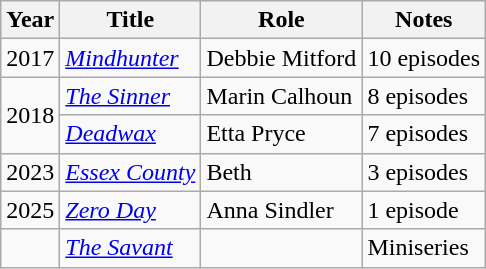<table class="wikitable sortable">
<tr>
<th>Year</th>
<th>Title</th>
<th>Role</th>
<th class="unsortable">Notes</th>
</tr>
<tr>
<td>2017</td>
<td><em><a href='#'>Mindhunter</a></em></td>
<td>Debbie Mitford</td>
<td>10 episodes</td>
</tr>
<tr>
<td rowspan="2">2018</td>
<td data-sort-value="Sinner, The"><em><a href='#'>The Sinner</a></em></td>
<td>Marin Calhoun</td>
<td>8 episodes</td>
</tr>
<tr>
<td><em><a href='#'>Deadwax</a></em></td>
<td>Etta Pryce</td>
<td>7 episodes</td>
</tr>
<tr>
<td>2023</td>
<td><em><a href='#'>Essex County</a></em></td>
<td>Beth</td>
<td>3 episodes</td>
</tr>
<tr>
<td>2025</td>
<td><em><a href='#'>Zero Day</a></em></td>
<td>Anna Sindler</td>
<td>1 episode</td>
</tr>
<tr>
<td></td>
<td><em><a href='#'>The Savant</a></em></td>
<td></td>
<td>Miniseries</td>
</tr>
</table>
